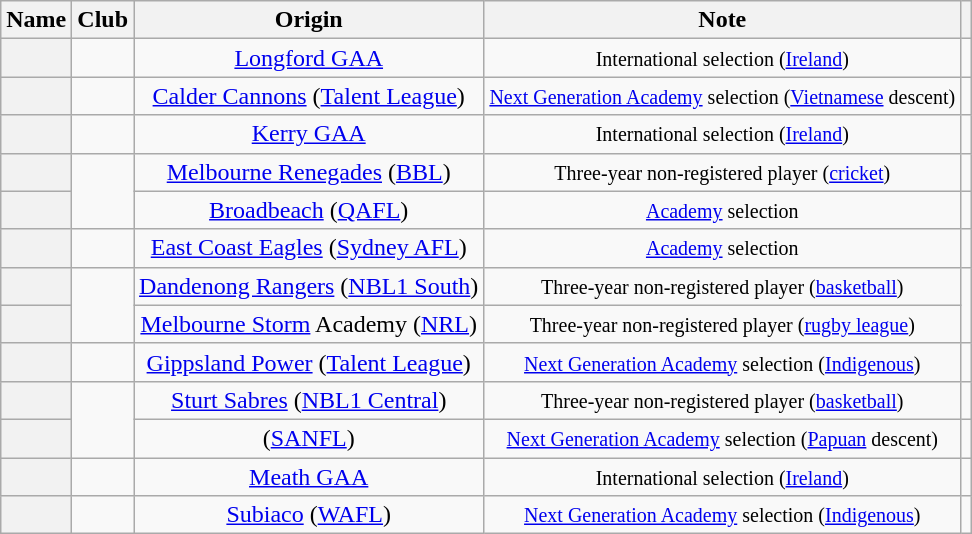<table class="wikitable sortable plainrowheaders" style="text-align:center;">
<tr>
<th scope="col">Name</th>
<th scope="col">Club</th>
<th scope="col">Origin</th>
<th scope="col">Note</th>
<th class="unsortable"></th>
</tr>
<tr>
<th scope="row"></th>
<td></td>
<td><a href='#'>Longford GAA</a></td>
<td><small>International selection (<a href='#'>Ireland</a>)</small></td>
<td></td>
</tr>
<tr>
<th scope="row"></th>
<td></td>
<td><a href='#'>Calder Cannons</a> (<a href='#'>Talent League</a>)</td>
<td><small><a href='#'>Next Generation Academy</a> selection (<a href='#'>Vietnamese</a> descent)</small></td>
<td></td>
</tr>
<tr>
<th scope="row"></th>
<td></td>
<td><a href='#'>Kerry GAA</a></td>
<td><small>International selection (<a href='#'>Ireland</a>)</small></td>
<td></td>
</tr>
<tr>
<th scope="row"></th>
<td rowspan=2></td>
<td><a href='#'>Melbourne Renegades</a> (<a href='#'>BBL</a>)</td>
<td><small>Three-year non-registered player (<a href='#'>cricket</a>)</small></td>
<td></td>
</tr>
<tr>
<th scope="row"></th>
<td><a href='#'>Broadbeach</a> (<a href='#'>QAFL</a>)</td>
<td><small><a href='#'>Academy</a> selection </small></td>
<td></td>
</tr>
<tr>
<th scope="row"></th>
<td></td>
<td><a href='#'>East Coast Eagles</a> (<a href='#'>Sydney AFL</a>)</td>
<td><small><a href='#'>Academy</a> selection </small></td>
<td></td>
</tr>
<tr>
<th scope="row"></th>
<td rowspan=2></td>
<td><a href='#'>Dandenong Rangers</a> (<a href='#'>NBL1 South</a>)</td>
<td><small>Three-year non-registered player (<a href='#'>basketball</a>)</small></td>
<td rowspan=2></td>
</tr>
<tr>
<th scope="row"></th>
<td><a href='#'>Melbourne Storm</a> Academy (<a href='#'>NRL</a>)</td>
<td><small>Three-year non-registered player (<a href='#'>rugby league</a>)</small></td>
</tr>
<tr>
<th scope="row"></th>
<td></td>
<td><a href='#'>Gippsland Power</a> (<a href='#'>Talent League</a>)</td>
<td><small><a href='#'>Next Generation Academy</a> selection (<a href='#'>Indigenous</a>)</small></td>
<td></td>
</tr>
<tr>
<th scope="row"></th>
<td rowspan=2></td>
<td><a href='#'>Sturt Sabres</a> (<a href='#'>NBL1 Central</a>)</td>
<td><small>Three-year non-registered player (<a href='#'>basketball</a>)</small></td>
<td></td>
</tr>
<tr>
<th scope="row"></th>
<td> (<a href='#'>SANFL</a>)</td>
<td><small><a href='#'>Next Generation Academy</a> selection (<a href='#'>Papuan</a> descent)</small></td>
<td></td>
</tr>
<tr>
<th scope="row"></th>
<td></td>
<td><a href='#'>Meath GAA</a></td>
<td><small>International selection (<a href='#'>Ireland</a>)</small></td>
<td></td>
</tr>
<tr>
<th scope="row"></th>
<td></td>
<td><a href='#'>Subiaco</a> (<a href='#'>WAFL</a>)</td>
<td><small><a href='#'>Next Generation Academy</a> selection (<a href='#'>Indigenous</a>)</small></td>
<td></td>
</tr>
</table>
